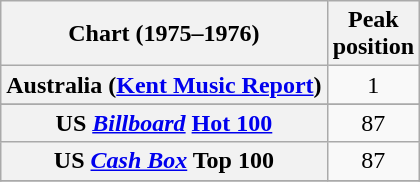<table class="wikitable sortable plainrowheaders" style="text-align:center">
<tr>
<th scope=col>Chart (1975–1976)</th>
<th scope=col>Peak<br>position</th>
</tr>
<tr>
<th scope=row>Australia (<a href='#'>Kent Music Report</a>)</th>
<td style="text-align:center;">1</td>
</tr>
<tr>
</tr>
<tr>
</tr>
<tr>
</tr>
<tr>
</tr>
<tr>
</tr>
<tr>
</tr>
<tr>
</tr>
<tr>
<th scope=row>US <em><a href='#'>Billboard</a></em> <a href='#'>Hot 100</a></th>
<td style="text-align:center;">87</td>
</tr>
<tr>
<th scope=row>US <a href='#'><em>Cash Box</em></a> Top 100 </th>
<td align="center">87</td>
</tr>
<tr>
</tr>
</table>
